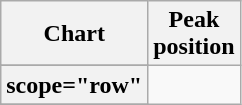<table class="wikitable plainrowheaders">
<tr>
<th>Chart</th>
<th>Peak<br>position</th>
</tr>
<tr>
</tr>
<tr>
<th>scope="row" </th>
</tr>
<tr>
</tr>
</table>
